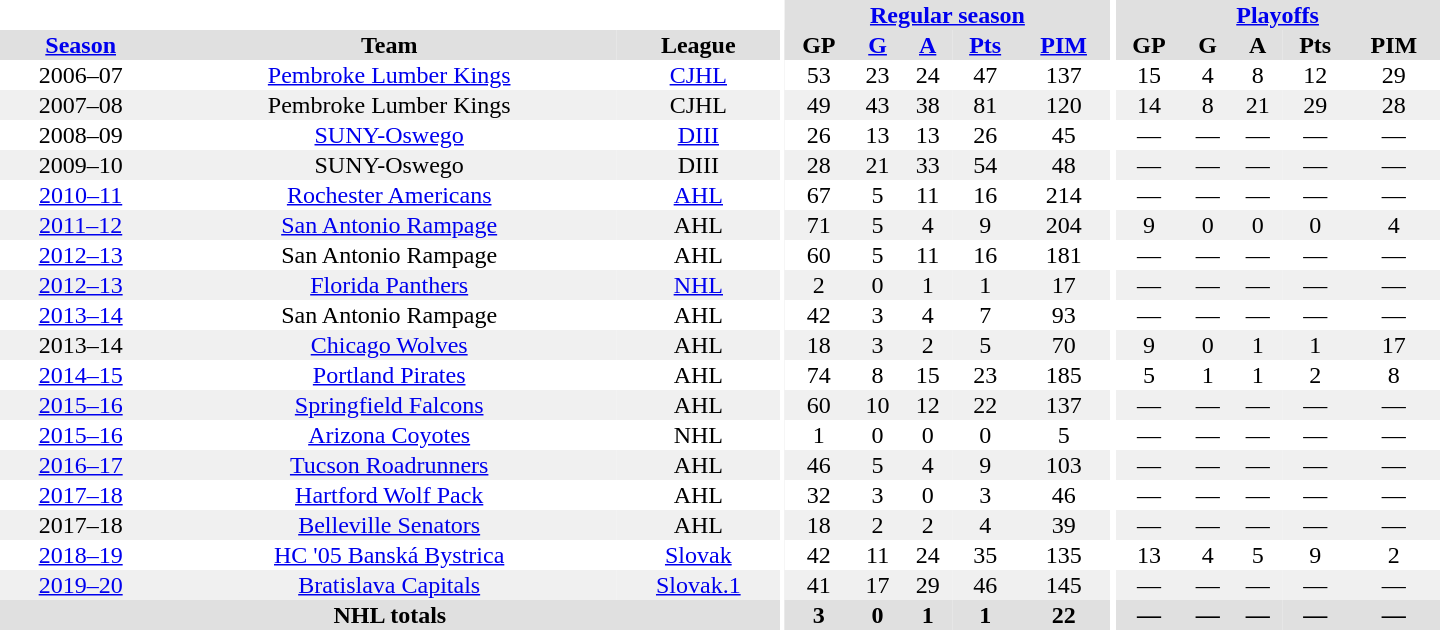<table border="0" cellpadding="1" cellspacing="0" style="text-align:center; width:60em">
<tr bgcolor="#e0e0e0">
<th colspan="3" bgcolor="#ffffff"></th>
<th rowspan="99" bgcolor="#ffffff"></th>
<th colspan="5"><a href='#'>Regular season</a></th>
<th rowspan="99" bgcolor="#ffffff"></th>
<th colspan="5"><a href='#'>Playoffs</a></th>
</tr>
<tr bgcolor="#e0e0e0">
<th><a href='#'>Season</a></th>
<th>Team</th>
<th>League</th>
<th>GP</th>
<th><a href='#'>G</a></th>
<th><a href='#'>A</a></th>
<th><a href='#'>Pts</a></th>
<th><a href='#'>PIM</a></th>
<th>GP</th>
<th>G</th>
<th>A</th>
<th>Pts</th>
<th>PIM</th>
</tr>
<tr ALIGN="center">
<td>2006–07</td>
<td><a href='#'>Pembroke Lumber Kings</a></td>
<td><a href='#'>CJHL</a></td>
<td>53</td>
<td>23</td>
<td>24</td>
<td>47</td>
<td>137</td>
<td>15</td>
<td>4</td>
<td>8</td>
<td>12</td>
<td>29</td>
</tr>
<tr ALIGN="center" bgcolor="#f0f0f0">
<td>2007–08</td>
<td>Pembroke Lumber Kings</td>
<td>CJHL</td>
<td>49</td>
<td>43</td>
<td>38</td>
<td>81</td>
<td>120</td>
<td>14</td>
<td>8</td>
<td>21</td>
<td>29</td>
<td>28</td>
</tr>
<tr ALIGN="center">
<td>2008–09</td>
<td><a href='#'>SUNY-Oswego</a></td>
<td><a href='#'>DIII</a></td>
<td>26</td>
<td>13</td>
<td>13</td>
<td>26</td>
<td>45</td>
<td>—</td>
<td>—</td>
<td>—</td>
<td>—</td>
<td>—</td>
</tr>
<tr ALIGN="center" bgcolor="#f0f0f0">
<td>2009–10</td>
<td>SUNY-Oswego</td>
<td>DIII</td>
<td>28</td>
<td>21</td>
<td>33</td>
<td>54</td>
<td>48</td>
<td>—</td>
<td>—</td>
<td>—</td>
<td>—</td>
<td>—</td>
</tr>
<tr ALIGN="center">
<td><a href='#'>2010–11</a></td>
<td><a href='#'>Rochester Americans</a></td>
<td><a href='#'>AHL</a></td>
<td>67</td>
<td>5</td>
<td>11</td>
<td>16</td>
<td>214</td>
<td>—</td>
<td>—</td>
<td>—</td>
<td>—</td>
<td>—</td>
</tr>
<tr ALIGN="center" bgcolor="#f0f0f0">
<td><a href='#'>2011–12</a></td>
<td><a href='#'>San Antonio Rampage</a></td>
<td>AHL</td>
<td>71</td>
<td>5</td>
<td>4</td>
<td>9</td>
<td>204</td>
<td>9</td>
<td>0</td>
<td>0</td>
<td>0</td>
<td>4</td>
</tr>
<tr ALIGN="center">
<td><a href='#'>2012–13</a></td>
<td>San Antonio Rampage</td>
<td>AHL</td>
<td>60</td>
<td>5</td>
<td>11</td>
<td>16</td>
<td>181</td>
<td>—</td>
<td>—</td>
<td>—</td>
<td>—</td>
<td>—</td>
</tr>
<tr ALIGN="center" bgcolor="#f0f0f0">
<td><a href='#'>2012–13</a></td>
<td><a href='#'>Florida Panthers</a></td>
<td><a href='#'>NHL</a></td>
<td>2</td>
<td>0</td>
<td>1</td>
<td>1</td>
<td>17</td>
<td>—</td>
<td>—</td>
<td>—</td>
<td>—</td>
<td>—</td>
</tr>
<tr ALIGN="center">
<td><a href='#'>2013–14</a></td>
<td>San Antonio Rampage</td>
<td>AHL</td>
<td>42</td>
<td>3</td>
<td>4</td>
<td>7</td>
<td>93</td>
<td>—</td>
<td>—</td>
<td>—</td>
<td>—</td>
<td>—</td>
</tr>
<tr ALIGN="center" bgcolor="#f0f0f0">
<td>2013–14</td>
<td><a href='#'>Chicago Wolves</a></td>
<td>AHL</td>
<td>18</td>
<td>3</td>
<td>2</td>
<td>5</td>
<td>70</td>
<td>9</td>
<td>0</td>
<td>1</td>
<td>1</td>
<td>17</td>
</tr>
<tr ALIGN="center">
<td><a href='#'>2014–15</a></td>
<td><a href='#'>Portland Pirates</a></td>
<td>AHL</td>
<td>74</td>
<td>8</td>
<td>15</td>
<td>23</td>
<td>185</td>
<td>5</td>
<td>1</td>
<td>1</td>
<td>2</td>
<td>8</td>
</tr>
<tr ALIGN="center" bgcolor="#f0f0f0">
<td><a href='#'>2015–16</a></td>
<td><a href='#'>Springfield Falcons</a></td>
<td>AHL</td>
<td>60</td>
<td>10</td>
<td>12</td>
<td>22</td>
<td>137</td>
<td>—</td>
<td>—</td>
<td>—</td>
<td>—</td>
<td>—</td>
</tr>
<tr ALIGN="center">
<td><a href='#'>2015–16</a></td>
<td><a href='#'>Arizona Coyotes</a></td>
<td>NHL</td>
<td>1</td>
<td>0</td>
<td>0</td>
<td>0</td>
<td>5</td>
<td>—</td>
<td>—</td>
<td>—</td>
<td>—</td>
<td>—</td>
</tr>
<tr ALIGN="center" bgcolor="#f0f0f0">
<td><a href='#'>2016–17</a></td>
<td><a href='#'>Tucson Roadrunners</a></td>
<td>AHL</td>
<td>46</td>
<td>5</td>
<td>4</td>
<td>9</td>
<td>103</td>
<td>—</td>
<td>—</td>
<td>—</td>
<td>—</td>
<td>—</td>
</tr>
<tr ALIGN="center">
<td><a href='#'>2017–18</a></td>
<td><a href='#'>Hartford Wolf Pack</a></td>
<td>AHL</td>
<td>32</td>
<td>3</td>
<td>0</td>
<td>3</td>
<td>46</td>
<td>—</td>
<td>—</td>
<td>—</td>
<td>—</td>
<td>—</td>
</tr>
<tr ALIGN="center" bgcolor="#f0f0f0">
<td>2017–18</td>
<td><a href='#'>Belleville Senators</a></td>
<td>AHL</td>
<td>18</td>
<td>2</td>
<td>2</td>
<td>4</td>
<td>39</td>
<td>—</td>
<td>—</td>
<td>—</td>
<td>—</td>
<td>—</td>
</tr>
<tr ALIGN="center">
<td><a href='#'>2018–19</a></td>
<td><a href='#'>HC '05 Banská Bystrica</a></td>
<td><a href='#'>Slovak</a></td>
<td>42</td>
<td>11</td>
<td>24</td>
<td>35</td>
<td>135</td>
<td>13</td>
<td>4</td>
<td>5</td>
<td>9</td>
<td>2</td>
</tr>
<tr ALIGN="center" bgcolor="#f0f0f0">
<td><a href='#'>2019–20</a></td>
<td><a href='#'>Bratislava Capitals</a></td>
<td><a href='#'>Slovak.1</a></td>
<td>41</td>
<td>17</td>
<td>29</td>
<td>46</td>
<td>145</td>
<td>—</td>
<td>—</td>
<td>—</td>
<td>—</td>
<td>—</td>
</tr>
<tr bgcolor="#e0e0e0">
<th colspan="3">NHL totals</th>
<th>3</th>
<th>0</th>
<th>1</th>
<th>1</th>
<th>22</th>
<th>—</th>
<th>—</th>
<th>—</th>
<th>—</th>
<th>—</th>
</tr>
</table>
